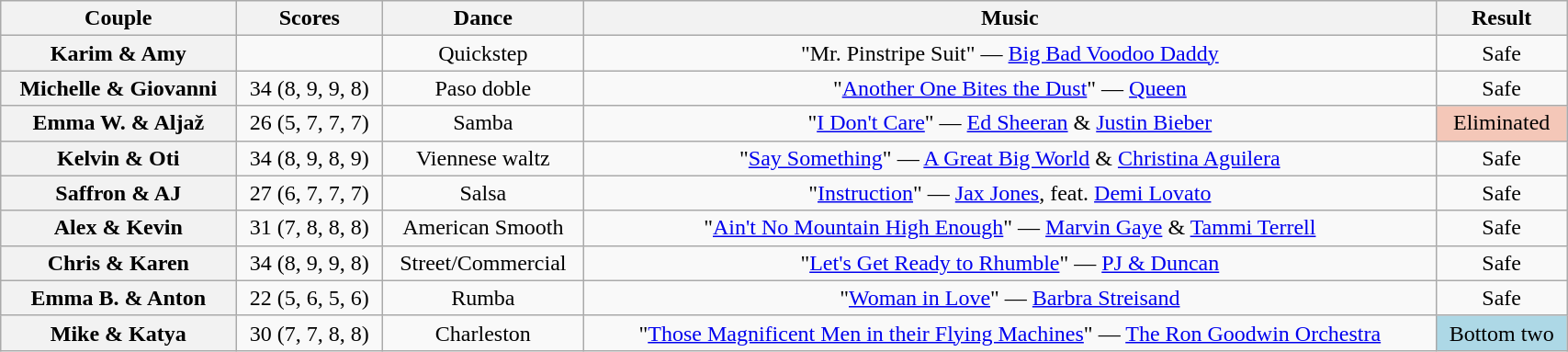<table class="wikitable sortable" style="text-align:center; width: 90%">
<tr>
<th scope="col">Couple</th>
<th scope="col">Scores</th>
<th scope="col" class="unsortable">Dance</th>
<th scope="col" class="unsortable">Music</th>
<th scope="col" class="unsortable">Result</th>
</tr>
<tr>
<th scope="row">Karim & Amy</th>
<td></td>
<td>Quickstep</td>
<td>"Mr. Pinstripe Suit" — <a href='#'>Big Bad Voodoo Daddy</a></td>
<td>Safe</td>
</tr>
<tr>
<th scope="row">Michelle & Giovanni</th>
<td>34 (8, 9, 9, 8)</td>
<td>Paso doble</td>
<td>"<a href='#'>Another One Bites the Dust</a>" — <a href='#'>Queen</a></td>
<td>Safe</td>
</tr>
<tr>
<th scope="row">Emma W. & Aljaž</th>
<td>26 (5, 7, 7, 7)</td>
<td>Samba</td>
<td>"<a href='#'>I Don't Care</a>" — <a href='#'>Ed Sheeran</a> & <a href='#'>Justin Bieber</a></td>
<td bgcolor="f4c7b8">Eliminated</td>
</tr>
<tr>
<th scope="row">Kelvin & Oti</th>
<td>34 (8, 9, 8, 9)</td>
<td>Viennese waltz</td>
<td>"<a href='#'>Say Something</a>" — <a href='#'>A Great Big World</a> & <a href='#'>Christina Aguilera</a></td>
<td>Safe</td>
</tr>
<tr>
<th scope="row">Saffron & AJ</th>
<td>27 (6, 7, 7, 7)</td>
<td>Salsa</td>
<td>"<a href='#'>Instruction</a>" — <a href='#'>Jax Jones</a>, feat. <a href='#'>Demi Lovato</a></td>
<td>Safe</td>
</tr>
<tr>
<th scope="row">Alex & Kevin</th>
<td>31 (7, 8, 8, 8)</td>
<td>American Smooth</td>
<td>"<a href='#'>Ain't No Mountain High Enough</a>" — <a href='#'>Marvin Gaye</a> & <a href='#'>Tammi Terrell</a></td>
<td>Safe</td>
</tr>
<tr>
<th scope="row">Chris & Karen</th>
<td>34 (8, 9, 9, 8)</td>
<td>Street/Commercial</td>
<td>"<a href='#'>Let's Get Ready to Rhumble</a>" — <a href='#'>PJ & Duncan</a></td>
<td>Safe</td>
</tr>
<tr>
<th scope="row">Emma B. & Anton</th>
<td>22 (5, 6, 5, 6)</td>
<td>Rumba</td>
<td>"<a href='#'>Woman in Love</a>" — <a href='#'>Barbra Streisand</a></td>
<td>Safe</td>
</tr>
<tr>
<th scope="row">Mike & Katya</th>
<td>30 (7, 7, 8, 8)</td>
<td>Charleston</td>
<td>"<a href='#'>Those Magnificent Men in their Flying Machines</a>" — <a href='#'>The Ron Goodwin Orchestra</a></td>
<td bgcolor="lightblue">Bottom two</td>
</tr>
</table>
